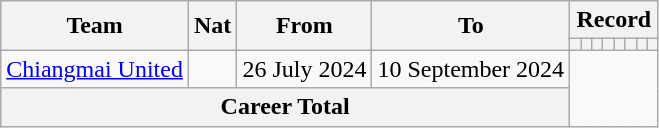<table class="wikitable" style="text-align: center">
<tr>
<th rowspan="2">Team</th>
<th rowspan="2">Nat</th>
<th rowspan="2">From</th>
<th rowspan="2">To</th>
<th colspan="8">Record</th>
</tr>
<tr>
<th></th>
<th></th>
<th></th>
<th></th>
<th></th>
<th></th>
<th></th>
<th></th>
</tr>
<tr>
<td align=left><a href='#'>Chiangmai United</a></td>
<td></td>
<td align=left>26 July 2024</td>
<td align=left>10 September 2024<br></td>
</tr>
<tr>
<th colspan="4">Career Total<br></th>
</tr>
</table>
